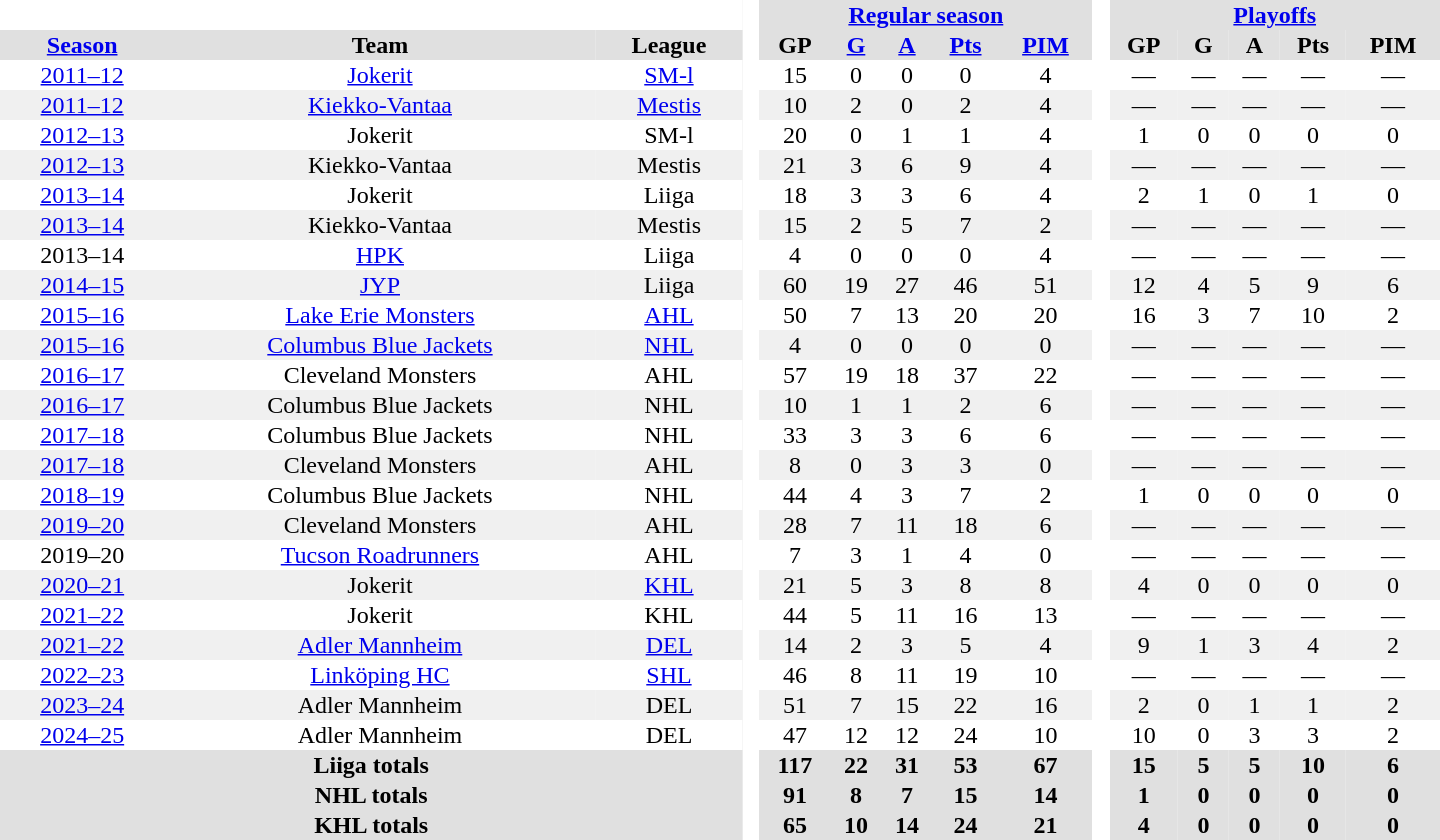<table border="0" cellpadding="1" cellspacing="0" style="width:60em; text-align:center;">
<tr style="background:#e0e0e0;">
<th colspan="3" style="background:#fff;"> </th>
<th rowspan="99" style="background:#fff;"> </th>
<th colspan="5"><a href='#'>Regular season</a></th>
<th rowspan="99" style="background:#fff;"> </th>
<th colspan="5"><a href='#'>Playoffs</a></th>
</tr>
<tr style="background:#e0e0e0;">
<th><a href='#'>Season</a></th>
<th>Team</th>
<th>League</th>
<th>GP</th>
<th><a href='#'>G</a></th>
<th><a href='#'>A</a></th>
<th><a href='#'>Pts</a></th>
<th><a href='#'>PIM</a></th>
<th>GP</th>
<th>G</th>
<th>A</th>
<th>Pts</th>
<th>PIM</th>
</tr>
<tr>
<td><a href='#'>2011–12</a></td>
<td><a href='#'>Jokerit</a></td>
<td><a href='#'>SM-l</a></td>
<td>15</td>
<td>0</td>
<td>0</td>
<td>0</td>
<td>4</td>
<td>—</td>
<td>—</td>
<td>—</td>
<td>—</td>
<td>—</td>
</tr>
<tr style="background:#f0f0f0;">
<td><a href='#'>2011–12</a></td>
<td><a href='#'>Kiekko-Vantaa</a></td>
<td><a href='#'>Mestis</a></td>
<td>10</td>
<td>2</td>
<td>0</td>
<td>2</td>
<td>4</td>
<td>—</td>
<td>—</td>
<td>—</td>
<td>—</td>
<td>—</td>
</tr>
<tr>
<td><a href='#'>2012–13</a></td>
<td>Jokerit</td>
<td>SM-l</td>
<td>20</td>
<td>0</td>
<td>1</td>
<td>1</td>
<td>4</td>
<td>1</td>
<td>0</td>
<td>0</td>
<td>0</td>
<td>0</td>
</tr>
<tr style="background:#f0f0f0;">
<td><a href='#'>2012–13</a></td>
<td>Kiekko-Vantaa</td>
<td>Mestis</td>
<td>21</td>
<td>3</td>
<td>6</td>
<td>9</td>
<td>4</td>
<td>—</td>
<td>—</td>
<td>—</td>
<td>—</td>
<td>—</td>
</tr>
<tr>
<td><a href='#'>2013–14</a></td>
<td>Jokerit</td>
<td>Liiga</td>
<td>18</td>
<td>3</td>
<td>3</td>
<td>6</td>
<td>4</td>
<td>2</td>
<td>1</td>
<td>0</td>
<td>1</td>
<td>0</td>
</tr>
<tr style="background:#f0f0f0;">
<td><a href='#'>2013–14</a></td>
<td>Kiekko-Vantaa</td>
<td>Mestis</td>
<td>15</td>
<td>2</td>
<td>5</td>
<td>7</td>
<td>2</td>
<td>—</td>
<td>—</td>
<td>—</td>
<td>—</td>
<td>—</td>
</tr>
<tr>
<td>2013–14</td>
<td><a href='#'>HPK</a></td>
<td>Liiga</td>
<td>4</td>
<td>0</td>
<td>0</td>
<td>0</td>
<td>4</td>
<td>—</td>
<td>—</td>
<td>—</td>
<td>—</td>
<td>—</td>
</tr>
<tr style="background:#f0f0f0;">
<td><a href='#'>2014–15</a></td>
<td><a href='#'>JYP</a></td>
<td>Liiga</td>
<td>60</td>
<td>19</td>
<td>27</td>
<td>46</td>
<td>51</td>
<td>12</td>
<td>4</td>
<td>5</td>
<td>9</td>
<td>6</td>
</tr>
<tr>
<td><a href='#'>2015–16</a></td>
<td><a href='#'>Lake Erie Monsters</a></td>
<td><a href='#'>AHL</a></td>
<td>50</td>
<td>7</td>
<td>13</td>
<td>20</td>
<td>20</td>
<td>16</td>
<td>3</td>
<td>7</td>
<td>10</td>
<td>2</td>
</tr>
<tr style="background:#f0f0f0;">
<td><a href='#'>2015–16</a></td>
<td><a href='#'>Columbus Blue Jackets</a></td>
<td><a href='#'>NHL</a></td>
<td>4</td>
<td>0</td>
<td>0</td>
<td>0</td>
<td>0</td>
<td>—</td>
<td>—</td>
<td>—</td>
<td>—</td>
<td>—</td>
</tr>
<tr>
<td><a href='#'>2016–17</a></td>
<td>Cleveland Monsters</td>
<td>AHL</td>
<td>57</td>
<td>19</td>
<td>18</td>
<td>37</td>
<td>22</td>
<td>—</td>
<td>—</td>
<td>—</td>
<td>—</td>
<td>—</td>
</tr>
<tr style="background:#f0f0f0;">
<td><a href='#'>2016–17</a></td>
<td>Columbus Blue Jackets</td>
<td>NHL</td>
<td>10</td>
<td>1</td>
<td>1</td>
<td>2</td>
<td>6</td>
<td>—</td>
<td>—</td>
<td>—</td>
<td>—</td>
<td>—</td>
</tr>
<tr>
<td><a href='#'>2017–18</a></td>
<td>Columbus Blue Jackets</td>
<td>NHL</td>
<td>33</td>
<td>3</td>
<td>3</td>
<td>6</td>
<td>6</td>
<td>—</td>
<td>—</td>
<td>—</td>
<td>—</td>
<td>—</td>
</tr>
<tr style="background:#f0f0f0;">
<td><a href='#'>2017–18</a></td>
<td>Cleveland Monsters</td>
<td>AHL</td>
<td>8</td>
<td>0</td>
<td>3</td>
<td>3</td>
<td>0</td>
<td>—</td>
<td>—</td>
<td>—</td>
<td>—</td>
<td>—</td>
</tr>
<tr>
<td><a href='#'>2018–19</a></td>
<td>Columbus Blue Jackets</td>
<td>NHL</td>
<td>44</td>
<td>4</td>
<td>3</td>
<td>7</td>
<td>2</td>
<td>1</td>
<td>0</td>
<td>0</td>
<td>0</td>
<td>0</td>
</tr>
<tr style="background:#f0f0f0;">
<td><a href='#'>2019–20</a></td>
<td>Cleveland Monsters</td>
<td>AHL</td>
<td>28</td>
<td>7</td>
<td>11</td>
<td>18</td>
<td>6</td>
<td>—</td>
<td>—</td>
<td>—</td>
<td>—</td>
<td>—</td>
</tr>
<tr>
<td>2019–20</td>
<td><a href='#'>Tucson Roadrunners</a></td>
<td>AHL</td>
<td>7</td>
<td>3</td>
<td>1</td>
<td>4</td>
<td>0</td>
<td>—</td>
<td>—</td>
<td>—</td>
<td>—</td>
<td>—</td>
</tr>
<tr style="background:#f0f0f0;">
<td><a href='#'>2020–21</a></td>
<td>Jokerit</td>
<td><a href='#'>KHL</a></td>
<td>21</td>
<td>5</td>
<td>3</td>
<td>8</td>
<td>8</td>
<td>4</td>
<td>0</td>
<td>0</td>
<td>0</td>
<td>0</td>
</tr>
<tr>
<td><a href='#'>2021–22</a></td>
<td>Jokerit</td>
<td>KHL</td>
<td>44</td>
<td>5</td>
<td>11</td>
<td>16</td>
<td>13</td>
<td>—</td>
<td>—</td>
<td>—</td>
<td>—</td>
<td>—</td>
</tr>
<tr style="background:#f0f0f0;">
<td><a href='#'>2021–22</a></td>
<td><a href='#'>Adler Mannheim</a></td>
<td><a href='#'>DEL</a></td>
<td>14</td>
<td>2</td>
<td>3</td>
<td>5</td>
<td>4</td>
<td>9</td>
<td>1</td>
<td>3</td>
<td>4</td>
<td>2</td>
</tr>
<tr>
<td><a href='#'>2022–23</a></td>
<td><a href='#'>Linköping HC</a></td>
<td><a href='#'>SHL</a></td>
<td>46</td>
<td>8</td>
<td>11</td>
<td>19</td>
<td>10</td>
<td>—</td>
<td>—</td>
<td>—</td>
<td>—</td>
<td>—</td>
</tr>
<tr style="background:#f0f0f0;">
<td><a href='#'>2023–24</a></td>
<td>Adler Mannheim</td>
<td>DEL</td>
<td>51</td>
<td>7</td>
<td>15</td>
<td>22</td>
<td>16</td>
<td>2</td>
<td>0</td>
<td>1</td>
<td>1</td>
<td>2</td>
</tr>
<tr>
<td><a href='#'>2024–25</a></td>
<td>Adler Mannheim</td>
<td>DEL</td>
<td>47</td>
<td>12</td>
<td>12</td>
<td>24</td>
<td>10</td>
<td>10</td>
<td>0</td>
<td>3</td>
<td>3</td>
<td>2</td>
</tr>
<tr style="background:#e0e0e0;">
<th colspan="3">Liiga totals</th>
<th>117</th>
<th>22</th>
<th>31</th>
<th>53</th>
<th>67</th>
<th>15</th>
<th>5</th>
<th>5</th>
<th>10</th>
<th>6</th>
</tr>
<tr style="background:#e0e0e0;">
<th colspan="3">NHL totals</th>
<th>91</th>
<th>8</th>
<th>7</th>
<th>15</th>
<th>14</th>
<th>1</th>
<th>0</th>
<th>0</th>
<th>0</th>
<th>0</th>
</tr>
<tr style="background:#e0e0e0;">
<th colspan="3">KHL totals</th>
<th>65</th>
<th>10</th>
<th>14</th>
<th>24</th>
<th>21</th>
<th>4</th>
<th>0</th>
<th>0</th>
<th>0</th>
<th>0</th>
</tr>
</table>
